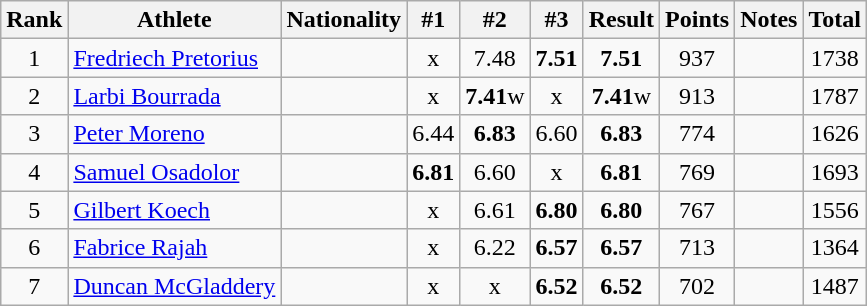<table class="wikitable sortable" style="text-align:center">
<tr>
<th>Rank</th>
<th>Athlete</th>
<th>Nationality</th>
<th>#1</th>
<th>#2</th>
<th>#3</th>
<th>Result</th>
<th>Points</th>
<th>Notes</th>
<th>Total</th>
</tr>
<tr>
<td>1</td>
<td align=left><a href='#'>Fredriech Pretorius</a></td>
<td align=left></td>
<td>x</td>
<td>7.48</td>
<td><strong>7.51</strong></td>
<td><strong>7.51</strong></td>
<td>937</td>
<td></td>
<td>1738</td>
</tr>
<tr>
<td>2</td>
<td align=left><a href='#'>Larbi Bourrada</a></td>
<td align=left></td>
<td>x</td>
<td><strong>7.41</strong>w</td>
<td>x</td>
<td><strong>7.41</strong>w</td>
<td>913</td>
<td></td>
<td>1787</td>
</tr>
<tr>
<td>3</td>
<td align=left><a href='#'>Peter Moreno</a></td>
<td align=left></td>
<td>6.44</td>
<td><strong>6.83</strong></td>
<td>6.60</td>
<td><strong>6.83</strong></td>
<td>774</td>
<td></td>
<td>1626</td>
</tr>
<tr>
<td>4</td>
<td align=left><a href='#'>Samuel Osadolor</a></td>
<td align=left></td>
<td><strong>6.81</strong></td>
<td>6.60</td>
<td>x</td>
<td><strong>6.81</strong></td>
<td>769</td>
<td></td>
<td>1693</td>
</tr>
<tr>
<td>5</td>
<td align=left><a href='#'>Gilbert Koech</a></td>
<td align=left></td>
<td>x</td>
<td>6.61</td>
<td><strong>6.80</strong></td>
<td><strong>6.80</strong></td>
<td>767</td>
<td></td>
<td>1556</td>
</tr>
<tr>
<td>6</td>
<td align=left><a href='#'>Fabrice Rajah</a></td>
<td align=left></td>
<td>x</td>
<td>6.22</td>
<td><strong>6.57</strong></td>
<td><strong>6.57</strong></td>
<td>713</td>
<td></td>
<td>1364</td>
</tr>
<tr>
<td>7</td>
<td align=left><a href='#'>Duncan McGladdery</a></td>
<td align=left></td>
<td>x</td>
<td>x</td>
<td><strong>6.52</strong></td>
<td><strong>6.52</strong></td>
<td>702</td>
<td></td>
<td>1487</td>
</tr>
</table>
